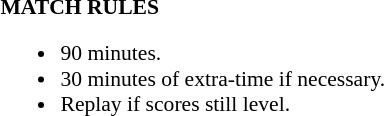<table width=100% style="font-size: 90%">
<tr>
<td width=50% valign=top><br><strong>MATCH RULES</strong><ul><li>90 minutes.</li><li>30 minutes of extra-time if necessary.</li><li>Replay if scores still level.</li></ul></td>
</tr>
</table>
